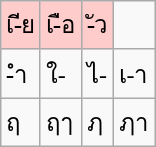<table class="wikitable">
<tr>
<td style="background: #fcc">เ-ีย</td>
<td style="background: #fcc">เ-ือ</td>
<td style="background: #fcc">-ัว</td>
</tr>
<tr>
<td>-ำ</td>
<td>ใ-</td>
<td>ไ-</td>
<td>เ-า</td>
</tr>
<tr>
<td>ฤ</td>
<td>ฤๅ</td>
<td>ฦ</td>
<td>ฦา</td>
</tr>
</table>
